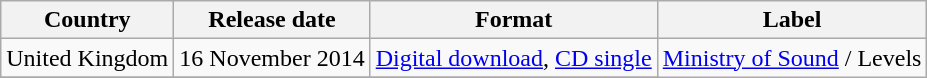<table class="wikitable plainrowheaders">
<tr>
<th scope="col">Country</th>
<th scope="col">Release date</th>
<th scope="col">Format</th>
<th scope="col">Label</th>
</tr>
<tr>
<td>United Kingdom</td>
<td>16 November 2014</td>
<td><a href='#'>Digital download</a>, <a href='#'>CD single</a></td>
<td rowspan="2"><a href='#'>Ministry of Sound</a> / Levels</td>
</tr>
<tr>
</tr>
</table>
